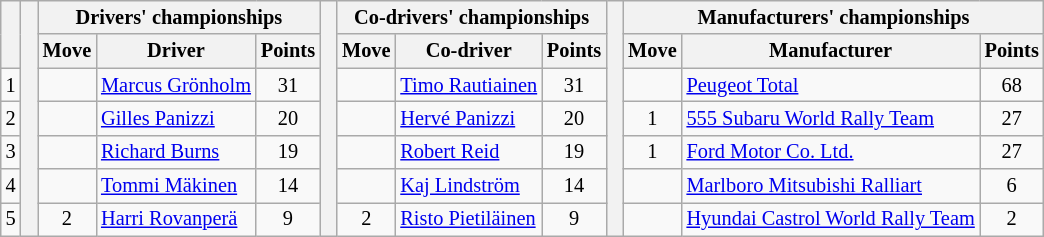<table class="wikitable" style="font-size:85%;">
<tr>
<th rowspan="2"></th>
<th rowspan="7" style="width:5px;"></th>
<th colspan="3">Drivers' championships</th>
<th rowspan="7" style="width:5px;"></th>
<th colspan="3" nowrap>Co-drivers' championships</th>
<th rowspan="7" style="width:5px;"></th>
<th colspan="3" nowrap>Manufacturers' championships</th>
</tr>
<tr>
<th>Move</th>
<th>Driver</th>
<th>Points</th>
<th>Move</th>
<th>Co-driver</th>
<th>Points</th>
<th>Move</th>
<th>Manufacturer</th>
<th>Points</th>
</tr>
<tr>
<td align="center">1</td>
<td align="center"></td>
<td> <a href='#'>Marcus Grönholm</a></td>
<td align="center">31</td>
<td align="center"></td>
<td> <a href='#'>Timo Rautiainen</a></td>
<td align="center">31</td>
<td align="center"></td>
<td> <a href='#'>Peugeot Total</a></td>
<td align="center">68</td>
</tr>
<tr>
<td align="center">2</td>
<td align="center"></td>
<td> <a href='#'>Gilles Panizzi</a></td>
<td align="center">20</td>
<td align="center"></td>
<td> <a href='#'>Hervé Panizzi</a></td>
<td align="center">20</td>
<td align="center"> 1</td>
<td> <a href='#'>555 Subaru World Rally Team</a></td>
<td align="center">27</td>
</tr>
<tr>
<td align="center">3</td>
<td align="center"></td>
<td> <a href='#'>Richard Burns</a></td>
<td align="center">19</td>
<td align="center"></td>
<td> <a href='#'>Robert Reid</a></td>
<td align="center">19</td>
<td align="center"> 1</td>
<td> <a href='#'>Ford Motor Co. Ltd.</a></td>
<td align="center">27</td>
</tr>
<tr>
<td align="center">4</td>
<td align="center"></td>
<td> <a href='#'>Tommi Mäkinen</a></td>
<td align="center">14</td>
<td align="center"></td>
<td> <a href='#'>Kaj Lindström</a></td>
<td align="center">14</td>
<td align="center"></td>
<td> <a href='#'>Marlboro Mitsubishi Ralliart</a></td>
<td align="center">6</td>
</tr>
<tr>
<td align="center">5</td>
<td align="center"> 2</td>
<td> <a href='#'>Harri Rovanperä</a></td>
<td align="center">9</td>
<td align="center"> 2</td>
<td> <a href='#'>Risto Pietiläinen</a></td>
<td align="center">9</td>
<td align="center"></td>
<td> <a href='#'>Hyundai Castrol World Rally Team</a></td>
<td align="center">2</td>
</tr>
</table>
